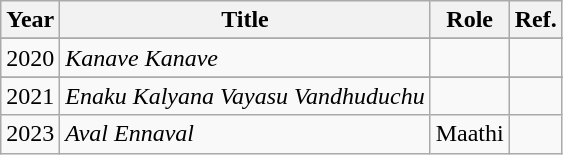<table class="wikitable sortable">
<tr>
<th>Year</th>
<th>Title</th>
<th>Role</th>
<th>Ref.</th>
</tr>
<tr>
</tr>
<tr>
<td>2020</td>
<td><em>Kanave Kanave</em></td>
<td></td>
<td></td>
</tr>
<tr>
</tr>
<tr>
<td>2021</td>
<td><em>Enaku Kalyana Vayasu Vandhuduchu</em></td>
<td></td>
<td></td>
</tr>
<tr>
<td>2023</td>
<td><em>Aval Ennaval </em></td>
<td>Maathi</td>
<td></td>
</tr>
</table>
